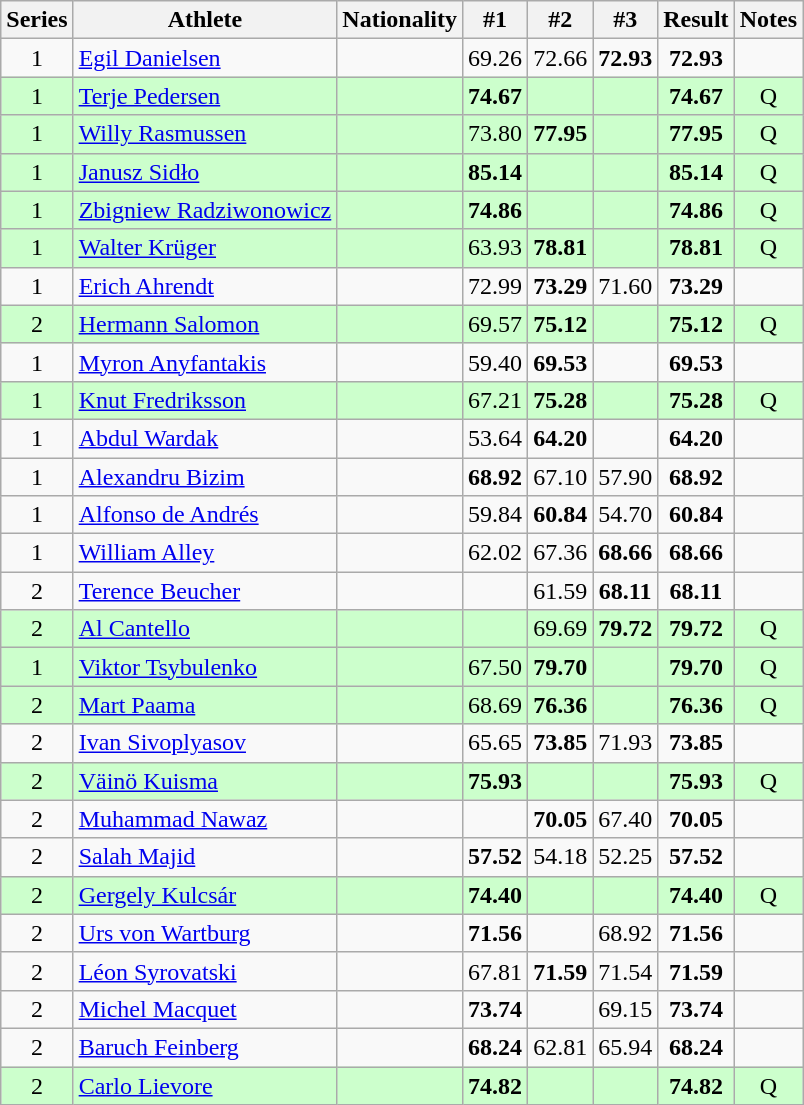<table class="wikitable sortable" style="text-align:center">
<tr>
<th>Series</th>
<th>Athlete</th>
<th>Nationality</th>
<th>#1</th>
<th>#2</th>
<th>#3</th>
<th>Result</th>
<th>Notes</th>
</tr>
<tr>
<td>1</td>
<td align=left><a href='#'>Egil Danielsen</a></td>
<td align=left></td>
<td>69.26</td>
<td>72.66</td>
<td><strong>72.93</strong></td>
<td><strong>72.93</strong></td>
<td></td>
</tr>
<tr bgcolor=ccffcc>
<td>1</td>
<td align=left><a href='#'>Terje Pedersen</a></td>
<td align=left></td>
<td><strong>74.67</strong></td>
<td></td>
<td></td>
<td><strong>74.67</strong></td>
<td>Q</td>
</tr>
<tr bgcolor=ccffcc>
<td>1</td>
<td align=left><a href='#'>Willy Rasmussen</a></td>
<td align=left></td>
<td>73.80</td>
<td><strong>77.95</strong></td>
<td></td>
<td><strong>77.95</strong></td>
<td>Q</td>
</tr>
<tr bgcolor=ccffcc>
<td>1</td>
<td align=left><a href='#'>Janusz Sidło</a></td>
<td align=left></td>
<td><strong>85.14</strong></td>
<td></td>
<td></td>
<td><strong>85.14</strong></td>
<td>Q</td>
</tr>
<tr bgcolor=ccffcc>
<td>1</td>
<td align=left><a href='#'>Zbigniew Radziwonowicz</a></td>
<td align=left></td>
<td><strong>74.86</strong></td>
<td></td>
<td></td>
<td><strong>74.86</strong></td>
<td>Q</td>
</tr>
<tr bgcolor=ccffcc>
<td>1</td>
<td align=left><a href='#'>Walter Krüger</a></td>
<td align=left></td>
<td>63.93</td>
<td><strong>78.81</strong></td>
<td></td>
<td><strong>78.81</strong></td>
<td>Q</td>
</tr>
<tr>
<td>1</td>
<td align=left><a href='#'>Erich Ahrendt</a></td>
<td align=left></td>
<td>72.99</td>
<td><strong>73.29</strong></td>
<td>71.60</td>
<td><strong>73.29</strong></td>
<td></td>
</tr>
<tr bgcolor=ccffcc>
<td>2</td>
<td align=left><a href='#'>Hermann Salomon</a></td>
<td align=left></td>
<td>69.57</td>
<td><strong>75.12</strong></td>
<td></td>
<td><strong>75.12</strong></td>
<td>Q</td>
</tr>
<tr>
<td>1</td>
<td align=left><a href='#'>Myron Anyfantakis</a></td>
<td align=left></td>
<td>59.40</td>
<td><strong>69.53</strong></td>
<td></td>
<td><strong>69.53</strong></td>
<td></td>
</tr>
<tr bgcolor=ccffcc>
<td>1</td>
<td align=left><a href='#'>Knut Fredriksson</a></td>
<td align=left></td>
<td>67.21</td>
<td><strong>75.28</strong></td>
<td></td>
<td><strong>75.28</strong></td>
<td>Q</td>
</tr>
<tr>
<td>1</td>
<td align=left><a href='#'>Abdul Wardak</a></td>
<td align=left></td>
<td>53.64</td>
<td><strong>64.20</strong></td>
<td></td>
<td><strong>64.20</strong></td>
<td></td>
</tr>
<tr>
<td>1</td>
<td align=left><a href='#'>Alexandru Bizim</a></td>
<td align=left></td>
<td><strong>68.92</strong></td>
<td>67.10</td>
<td>57.90</td>
<td><strong>68.92</strong></td>
<td></td>
</tr>
<tr>
<td>1</td>
<td align=left><a href='#'>Alfonso de Andrés</a></td>
<td align=left></td>
<td>59.84</td>
<td><strong>60.84</strong></td>
<td>54.70</td>
<td><strong>60.84</strong></td>
<td></td>
</tr>
<tr>
<td>1</td>
<td align=left><a href='#'>William Alley</a></td>
<td align=left></td>
<td>62.02</td>
<td>67.36</td>
<td><strong>68.66</strong></td>
<td><strong>68.66</strong></td>
<td></td>
</tr>
<tr>
<td>2</td>
<td align=left><a href='#'>Terence Beucher</a></td>
<td align=left></td>
<td></td>
<td>61.59</td>
<td><strong>68.11</strong></td>
<td><strong>68.11</strong></td>
<td></td>
</tr>
<tr bgcolor=ccffcc>
<td>2</td>
<td align=left><a href='#'>Al Cantello</a></td>
<td align=left></td>
<td></td>
<td>69.69</td>
<td><strong>79.72</strong></td>
<td><strong>79.72</strong></td>
<td>Q</td>
</tr>
<tr bgcolor=ccffcc>
<td>1</td>
<td align=left><a href='#'>Viktor Tsybulenko</a></td>
<td align=left></td>
<td>67.50</td>
<td><strong>79.70</strong></td>
<td></td>
<td><strong>79.70</strong></td>
<td>Q</td>
</tr>
<tr bgcolor=ccffcc>
<td>2</td>
<td align=left><a href='#'>Mart Paama</a></td>
<td align=left></td>
<td>68.69</td>
<td><strong>76.36</strong></td>
<td></td>
<td><strong>76.36</strong></td>
<td>Q</td>
</tr>
<tr>
<td>2</td>
<td align=left><a href='#'>Ivan Sivoplyasov</a></td>
<td align=left></td>
<td>65.65</td>
<td><strong>73.85</strong></td>
<td>71.93</td>
<td><strong>73.85</strong></td>
<td></td>
</tr>
<tr bgcolor=ccffcc>
<td>2</td>
<td align=left><a href='#'>Väinö Kuisma</a></td>
<td align=left></td>
<td><strong>75.93</strong></td>
<td></td>
<td></td>
<td><strong>75.93</strong></td>
<td>Q</td>
</tr>
<tr>
<td>2</td>
<td align=left><a href='#'>Muhammad Nawaz</a></td>
<td align=left></td>
<td></td>
<td><strong>70.05</strong></td>
<td>67.40</td>
<td><strong>70.05</strong></td>
<td></td>
</tr>
<tr>
<td>2</td>
<td align=left><a href='#'>Salah Majid</a></td>
<td align=left></td>
<td><strong>57.52</strong></td>
<td>54.18</td>
<td>52.25</td>
<td><strong>57.52</strong></td>
<td></td>
</tr>
<tr bgcolor=ccffcc>
<td>2</td>
<td align=left><a href='#'>Gergely Kulcsár</a></td>
<td align=left></td>
<td><strong>74.40</strong></td>
<td></td>
<td></td>
<td><strong>74.40</strong></td>
<td>Q</td>
</tr>
<tr>
<td>2</td>
<td align=left><a href='#'>Urs von Wartburg</a></td>
<td align=left></td>
<td><strong>71.56</strong></td>
<td></td>
<td>68.92</td>
<td><strong>71.56</strong></td>
<td></td>
</tr>
<tr>
<td>2</td>
<td align=left><a href='#'>Léon Syrovatski</a></td>
<td align=left></td>
<td>67.81</td>
<td><strong>71.59</strong></td>
<td>71.54</td>
<td><strong>71.59</strong></td>
<td></td>
</tr>
<tr>
<td>2</td>
<td align=left><a href='#'>Michel Macquet</a></td>
<td align=left></td>
<td><strong>73.74</strong></td>
<td></td>
<td>69.15</td>
<td><strong>73.74</strong></td>
<td></td>
</tr>
<tr>
<td>2</td>
<td align=left><a href='#'>Baruch Feinberg</a></td>
<td align=left></td>
<td><strong>68.24</strong></td>
<td>62.81</td>
<td>65.94</td>
<td><strong>68.24</strong></td>
<td></td>
</tr>
<tr bgcolor=ccffcc>
<td>2</td>
<td align=left><a href='#'>Carlo Lievore</a></td>
<td align=left></td>
<td><strong>74.82</strong></td>
<td></td>
<td></td>
<td><strong>74.82</strong></td>
<td>Q</td>
</tr>
</table>
